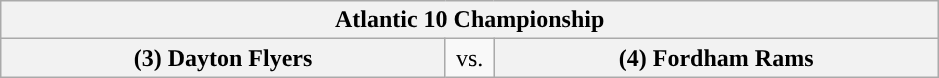<table class="wikitable">
<tr>
<th style="width: 604px;" colspan=3>Atlantic 10 Championship</th>
</tr>
<tr>
<th style="width: 289px; ">(3) Dayton Flyers</th>
<td style="width: 25px; text-align:center">vs.</td>
<th style="width: 289px; ">(4) Fordham Rams</th>
</tr>
</table>
